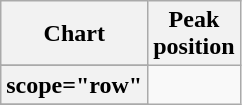<table class="wikitable plainrowheaders">
<tr>
<th>Chart</th>
<th>Peak<br>position</th>
</tr>
<tr>
</tr>
<tr>
<th>scope="row" </th>
</tr>
<tr>
</tr>
</table>
